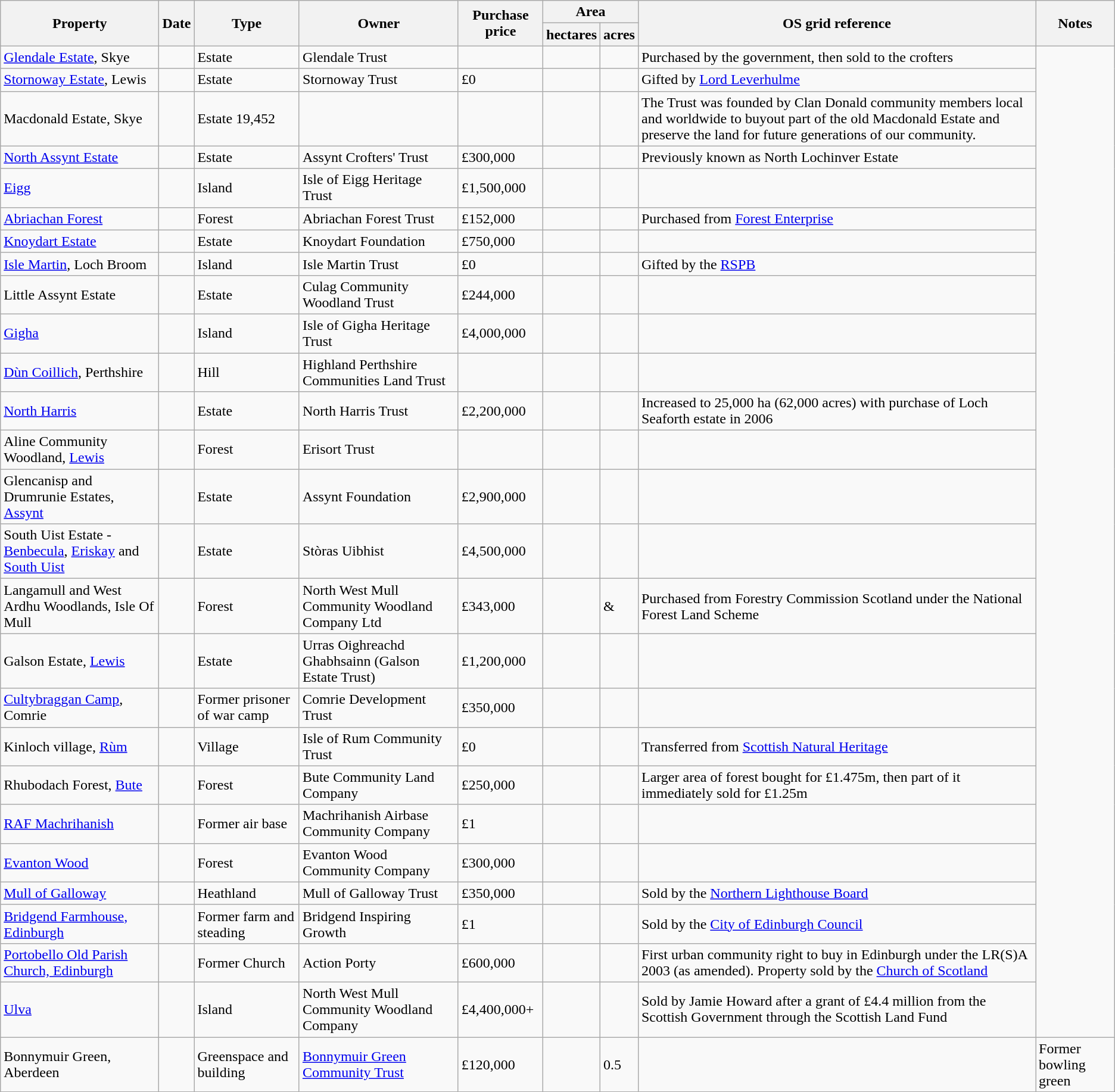<table class="wikitable sortable">
<tr>
<th rowspan=2>Property</th>
<th rowspan=2>Date</th>
<th rowspan=2>Type</th>
<th rowspan=2>Owner</th>
<th rowspan=2>Purchase price</th>
<th colspan=2>Area</th>
<th rowspan=2>OS grid reference</th>
<th rowspan=2>Notes</th>
</tr>
<tr>
<th>hectares</th>
<th>acres</th>
</tr>
<tr>
<td><a href='#'>Glendale Estate</a>, Skye</td>
<td align=right></td>
<td>Estate</td>
<td>Glendale Trust</td>
<td></td>
<td></td>
<td></td>
<td>Purchased by the government, then sold to the crofters</td>
</tr>
<tr>
<td><a href='#'>Stornoway Estate</a>, Lewis</td>
<td align=right></td>
<td>Estate</td>
<td>Stornoway Trust</td>
<td>£0</td>
<td></td>
<td></td>
<td>Gifted by <a href='#'>Lord Leverhulme</a></td>
</tr>
<tr>
<td>Macdonald Estate, Skye</td>
<td align=right></td>
<td>Estate 19,452</td>
<td></td>
<td></td>
<td></td>
<td></td>
<td>The Trust was founded by Clan Donald community members local and worldwide to buyout part of the old Macdonald Estate and preserve the land for future generations of our community.</td>
</tr>
<tr>
<td><a href='#'>North Assynt Estate</a></td>
<td align=right></td>
<td>Estate</td>
<td>Assynt Crofters' Trust</td>
<td>£300,000</td>
<td></td>
<td></td>
<td>Previously known as North Lochinver Estate</td>
</tr>
<tr>
<td><a href='#'>Eigg</a></td>
<td align=right></td>
<td>Island</td>
<td>Isle of Eigg Heritage Trust</td>
<td>£1,500,000</td>
<td></td>
<td></td>
<td></td>
</tr>
<tr>
<td><a href='#'>Abriachan Forest</a></td>
<td align=right></td>
<td>Forest</td>
<td>Abriachan Forest Trust</td>
<td>£152,000</td>
<td></td>
<td></td>
<td>Purchased from <a href='#'>Forest Enterprise</a></td>
</tr>
<tr>
<td><a href='#'>Knoydart Estate</a></td>
<td align=right></td>
<td>Estate</td>
<td>Knoydart Foundation</td>
<td>£750,000</td>
<td></td>
<td></td>
<td></td>
</tr>
<tr>
<td><a href='#'>Isle Martin</a>, Loch Broom</td>
<td align=right></td>
<td>Island</td>
<td>Isle Martin Trust</td>
<td>£0</td>
<td></td>
<td></td>
<td>Gifted by the <a href='#'>RSPB</a></td>
</tr>
<tr>
<td>Little Assynt Estate</td>
<td align=right></td>
<td>Estate</td>
<td>Culag Community Woodland Trust</td>
<td>£244,000</td>
<td></td>
<td></td>
<td></td>
</tr>
<tr>
<td><a href='#'>Gigha</a></td>
<td align=right></td>
<td>Island</td>
<td>Isle of Gigha Heritage Trust</td>
<td>£4,000,000</td>
<td></td>
<td></td>
<td></td>
</tr>
<tr>
<td><a href='#'>Dùn Coillich</a>, Perthshire</td>
<td align=right></td>
<td>Hill</td>
<td>Highland Perthshire Communities Land Trust</td>
<td></td>
<td></td>
<td></td>
<td></td>
</tr>
<tr>
<td><a href='#'>North Harris</a></td>
<td align=right></td>
<td>Estate</td>
<td>North Harris Trust</td>
<td>£2,200,000</td>
<td></td>
<td></td>
<td>Increased to 25,000 ha (62,000 acres) with purchase of Loch Seaforth estate in 2006</td>
</tr>
<tr>
<td>Aline Community Woodland, <a href='#'>Lewis</a></td>
<td align=right></td>
<td>Forest</td>
<td>Erisort Trust</td>
<td></td>
<td></td>
<td></td>
<td></td>
</tr>
<tr>
<td>Glencanisp and Drumrunie Estates, <a href='#'>Assynt</a></td>
<td align=right></td>
<td>Estate</td>
<td>Assynt Foundation</td>
<td>£2,900,000</td>
<td></td>
<td></td>
<td></td>
</tr>
<tr>
<td>South Uist Estate - <a href='#'>Benbecula</a>, <a href='#'>Eriskay</a> and <a href='#'>South Uist</a></td>
<td align=right></td>
<td>Estate</td>
<td>Stòras Uibhist</td>
<td>£4,500,000</td>
<td></td>
<td></td>
<td></td>
</tr>
<tr>
<td>Langamull and West Ardhu Woodlands, Isle Of Mull</td>
<td align=right></td>
<td>Forest</td>
<td>North West Mull Community Woodland Company Ltd</td>
<td>£343,000</td>
<td></td>
<td> & </td>
<td>Purchased from Forestry Commission Scotland under the National Forest Land Scheme</td>
</tr>
<tr>
<td>Galson Estate, <a href='#'>Lewis</a></td>
<td align=right></td>
<td>Estate</td>
<td>Urras Oighreachd Ghabhsainn (Galson Estate Trust)</td>
<td>£1,200,000</td>
<td></td>
<td></td>
<td></td>
</tr>
<tr>
<td><a href='#'>Cultybraggan Camp</a>, Comrie</td>
<td align=right></td>
<td>Former prisoner of war camp</td>
<td>Comrie Development Trust</td>
<td>£350,000</td>
<td></td>
<td></td>
<td></td>
</tr>
<tr>
<td>Kinloch village, <a href='#'>Rùm</a></td>
<td align=right></td>
<td>Village</td>
<td>Isle of Rum Community Trust</td>
<td>£0</td>
<td></td>
<td></td>
<td>Transferred from <a href='#'>Scottish Natural Heritage</a></td>
</tr>
<tr>
<td>Rhubodach Forest, <a href='#'>Bute</a></td>
<td align=right></td>
<td>Forest</td>
<td>Bute Community Land Company</td>
<td>£250,000</td>
<td></td>
<td></td>
<td>Larger area of forest bought for £1.475m, then part of it immediately sold for £1.25m</td>
</tr>
<tr>
<td><a href='#'>RAF Machrihanish</a></td>
<td align=right></td>
<td>Former air base</td>
<td>Machrihanish Airbase Community Company</td>
<td>£1</td>
<td></td>
<td></td>
<td></td>
</tr>
<tr>
<td><a href='#'>Evanton Wood</a></td>
<td align=right></td>
<td>Forest</td>
<td>Evanton Wood Community Company</td>
<td>£300,000</td>
<td></td>
<td></td>
<td></td>
</tr>
<tr>
<td><a href='#'>Mull of Galloway</a></td>
<td align=right></td>
<td>Heathland</td>
<td>Mull of Galloway Trust</td>
<td>£350,000</td>
<td></td>
<td></td>
<td>Sold by the <a href='#'>Northern Lighthouse Board</a></td>
</tr>
<tr>
<td><a href='#'>Bridgend Farmhouse, Edinburgh</a></td>
<td align=right></td>
<td>Former farm and steading</td>
<td>Bridgend Inspiring Growth</td>
<td>£1</td>
<td></td>
<td></td>
<td>Sold by the <a href='#'>City of Edinburgh Council</a></td>
</tr>
<tr>
<td><a href='#'>Portobello Old Parish Church, Edinburgh</a></td>
<td align=right></td>
<td>Former Church</td>
<td>Action Porty</td>
<td>£600,000</td>
<td></td>
<td></td>
<td>First urban community right to buy in Edinburgh under the LR(S)A 2003 (as amended). Property sold by the <a href='#'>Church of Scotland</a></td>
</tr>
<tr>
<td><a href='#'>Ulva</a></td>
<td align=right></td>
<td>Island</td>
<td>North West Mull Community Woodland Company</td>
<td>£4,400,000+</td>
<td></td>
<td></td>
<td>Sold by Jamie Howard after a grant of £4.4 million from the Scottish Government through the Scottish Land Fund</td>
</tr>
<tr>
<td>Bonnymuir Green, Aberdeen</td>
<td align=right></td>
<td>Greenspace and building</td>
<td><a href='#'>Bonnymuir Green Community Trust</a></td>
<td>£120,000</td>
<td></td>
<td>0.5</td>
<td></td>
<td>Former bowling green</td>
</tr>
</table>
